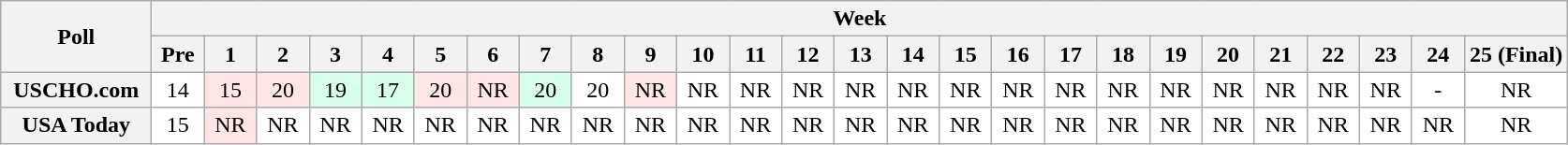<table class="wikitable" style="white-space:nowrap;">
<tr>
<th scope="col" width="100" rowspan="2">Poll</th>
<th colspan="26">Week</th>
</tr>
<tr>
<th scope="col" width="30">Pre</th>
<th scope="col" width="30">1</th>
<th scope="col" width="30">2</th>
<th scope="col" width="30">3</th>
<th scope="col" width="30">4</th>
<th scope="col" width="30">5</th>
<th scope="col" width="30">6</th>
<th scope="col" width="30">7</th>
<th scope="col" width="30">8</th>
<th scope="col" width="30">9</th>
<th scope="col" width="30">10</th>
<th scope="col" width="30">11</th>
<th scope="col" width="30">12</th>
<th scope="col" width="30">13</th>
<th scope="col" width="30">14</th>
<th scope="col" width="30">15</th>
<th scope="col" width="30">16</th>
<th scope="col" width="30">17</th>
<th scope="col" width="30">18</th>
<th scope="col" width="30">19</th>
<th scope="col" width="30">20</th>
<th scope="col" width="30">21</th>
<th scope="col" width="30">22</th>
<th scope="col" width="30">23</th>
<th scope="col" width="30">24</th>
<th scope="col" width="30">25 (Final)</th>
</tr>
<tr style="text-align:center;">
<th>USCHO.com</th>
<td bgcolor=FFFFFF>14</td>
<td bgcolor=FFE6E6>15</td>
<td bgcolor=FFE6E6>20</td>
<td bgcolor=D8FFEB>19</td>
<td bgcolor=D8FFEB>17</td>
<td bgcolor=FFE6E6>20</td>
<td bgcolor=FFE6E6>NR</td>
<td bgcolor=D8FFEB>20</td>
<td bgcolor=FFFFFF>20</td>
<td bgcolor=FFE6E6>NR</td>
<td bgcolor=FFFFFF>NR</td>
<td bgcolor=FFFFFF>NR</td>
<td bgcolor=FFFFFF>NR</td>
<td bgcolor=FFFFFF>NR</td>
<td bgcolor=FFFFFF>NR</td>
<td bgcolor=FFFFFF>NR</td>
<td bgcolor=FFFFFF>NR</td>
<td bgcolor=FFFFFF>NR</td>
<td bgcolor=FFFFFF>NR</td>
<td bgcolor=FFFFFF>NR</td>
<td bgcolor=FFFFFF>NR</td>
<td bgcolor=FFFFFF>NR</td>
<td bgcolor=FFFFFF>NR</td>
<td bgcolor=FFFFFF>NR</td>
<td bgcolor=FFFFFF>-</td>
<td bgcolor=FFFFFF>NR</td>
</tr>
<tr style="text-align:center;">
<th>USA Today</th>
<td bgcolor=FFFFFF>15</td>
<td bgcolor=FFE6E6>NR</td>
<td bgcolor=FFFFFF>NR</td>
<td bgcolor=FFFFFF>NR</td>
<td bgcolor=FFFFFF>NR</td>
<td bgcolor=FFFFFF>NR</td>
<td bgcolor=FFFFFF>NR</td>
<td bgcolor=FFFFFF>NR</td>
<td bgcolor=FFFFFF>NR</td>
<td bgcolor=FFFFFF>NR</td>
<td bgcolor=FFFFFF>NR</td>
<td bgcolor=FFFFFF>NR</td>
<td bgcolor=FFFFFF>NR</td>
<td bgcolor=FFFFFF>NR</td>
<td bgcolor=FFFFFF>NR</td>
<td bgcolor=FFFFFF>NR</td>
<td bgcolor=FFFFFF>NR</td>
<td bgcolor=FFFFFF>NR</td>
<td bgcolor=FFFFFF>NR</td>
<td bgcolor=FFFFFF>NR</td>
<td bgcolor=FFFFFF>NR</td>
<td bgcolor=FFFFFF>NR</td>
<td bgcolor=FFFFFF>NR</td>
<td bgcolor=FFFFFF>NR</td>
<td bgcolor=FFFFFF>NR</td>
<td bgcolor=FFFFFF>NR</td>
</tr>
</table>
